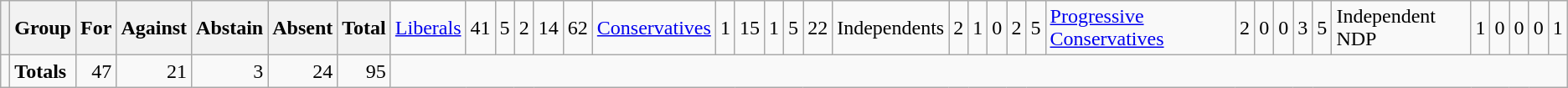<table class="wikitable">
<tr>
<th></th>
<th>Group</th>
<th>For</th>
<th>Against</th>
<th>Abstain</th>
<th>Absent</th>
<th>Total<br></th>
<td><a href='#'>Liberals</a></td>
<td align="right">41</td>
<td align="right">5</td>
<td align="right">2</td>
<td align="right">14</td>
<td align="right">62<br></td>
<td><a href='#'>Conservatives</a></td>
<td align="right">1</td>
<td align="right">15</td>
<td align="right">1</td>
<td align="right">5</td>
<td align="right">22<br></td>
<td>Independents</td>
<td align="right">2</td>
<td align="right">1</td>
<td align="right">0</td>
<td align="right">2</td>
<td align="right">5<br></td>
<td><a href='#'>Progressive Conservatives</a></td>
<td align="right">2</td>
<td align="right">0</td>
<td align="right">0</td>
<td align="right">3</td>
<td align="right">5<br></td>
<td>Independent NDP</td>
<td align="right">1</td>
<td align="right">0</td>
<td align="right">0</td>
<td align="right">0</td>
<td align="right">1</td>
</tr>
<tr>
<td></td>
<td><strong>Totals</strong></td>
<td align="right">47</td>
<td align="right">21</td>
<td align="right">3</td>
<td align="right">24</td>
<td align="right">95</td>
</tr>
</table>
